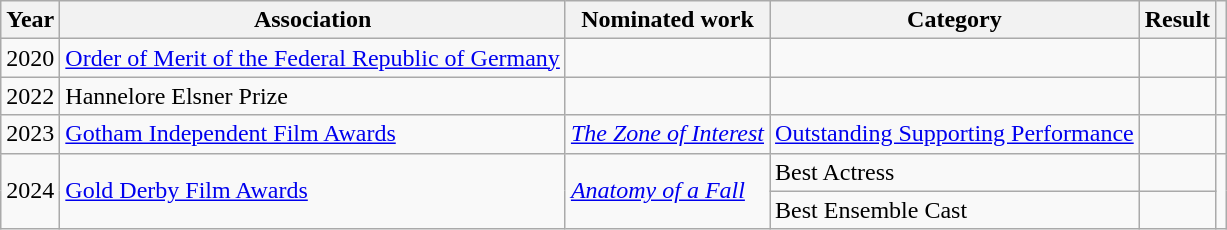<table class="wikitable sortable">
<tr>
<th>Year</th>
<th>Association</th>
<th>Nominated work</th>
<th>Category</th>
<th>Result</th>
<th scope="col" class="unsortable"></th>
</tr>
<tr>
<td>2020</td>
<td><a href='#'>Order of Merit of the Federal Republic of Germany</a></td>
<td></td>
<td></td>
<td></td>
<td></td>
</tr>
<tr>
<td>2022</td>
<td>Hannelore Elsner Prize</td>
<td></td>
<td></td>
<td></td>
<td></td>
</tr>
<tr>
<td>2023</td>
<td><a href='#'>Gotham Independent Film Awards</a></td>
<td><em><a href='#'>The Zone of Interest</a></em></td>
<td><a href='#'>Outstanding Supporting Performance</a></td>
<td></td>
<td></td>
</tr>
<tr>
<td rowspan="2">2024</td>
<td rowspan="2"><a href='#'>Gold Derby Film Awards</a></td>
<td rowspan="2"><em><a href='#'>Anatomy of a Fall</a></em></td>
<td>Best Actress</td>
<td></td>
<td rowspan="2"></td>
</tr>
<tr>
<td>Best Ensemble Cast</td>
<td></td>
</tr>
</table>
